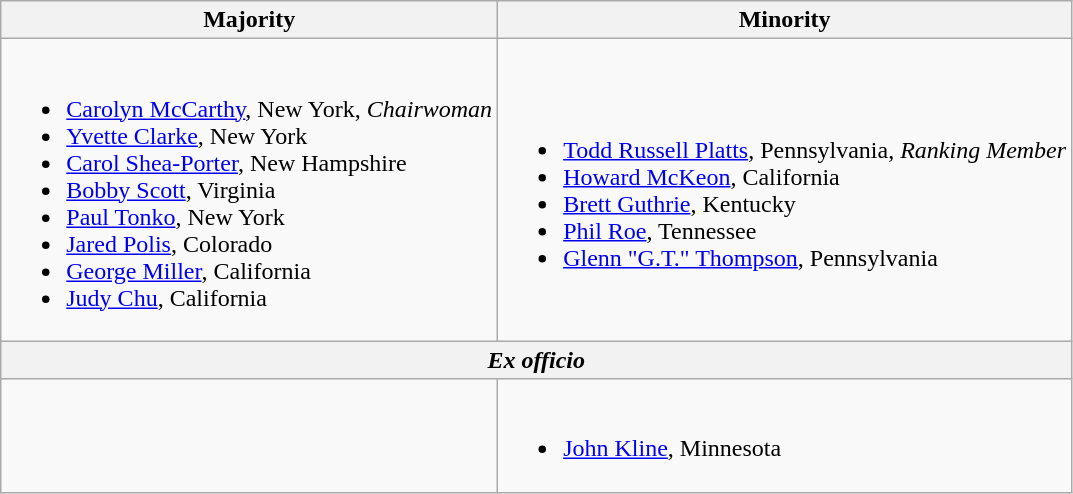<table class=wikitable>
<tr>
<th>Majority</th>
<th>Minority</th>
</tr>
<tr>
<td><br><ul><li><a href='#'>Carolyn McCarthy</a>, New York, <em>Chairwoman</em></li><li><a href='#'>Yvette Clarke</a>, New York</li><li><a href='#'>Carol Shea-Porter</a>, New Hampshire</li><li><a href='#'>Bobby Scott</a>, Virginia</li><li><a href='#'>Paul Tonko</a>, New York</li><li><a href='#'>Jared Polis</a>, Colorado</li><li><a href='#'>George Miller</a>, California</li><li><a href='#'>Judy Chu</a>, California</li></ul></td>
<td><br><ul><li><a href='#'>Todd Russell Platts</a>, Pennsylvania, <em>Ranking Member</em></li><li><a href='#'>Howard McKeon</a>, California</li><li><a href='#'>Brett Guthrie</a>, Kentucky</li><li><a href='#'>Phil Roe</a>, Tennessee</li><li><a href='#'>Glenn "G.T." Thompson</a>, Pennsylvania</li></ul></td>
</tr>
<tr>
<th colspan=2><em>Ex officio</em></th>
</tr>
<tr>
<td></td>
<td><br><ul><li><a href='#'>John Kline</a>, Minnesota</li></ul></td>
</tr>
</table>
